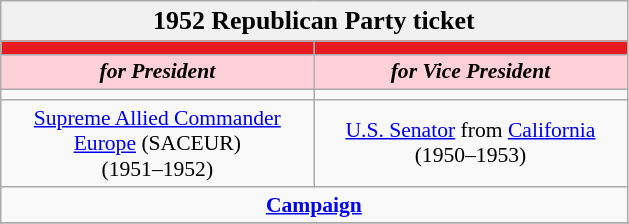<table class="wikitable" style="font-size:90%; text-align:center;">
<tr>
<td style="background-color:#f1f1f1;" colspan="30"><big><strong>1952 Republican Party ticket</strong></big></td>
</tr>
<tr>
<th style=" font-size:135%; background-color:#E81B23; width:200px;"><a href='#'></a></th>
<th style=" font-size:135%; background-color:#E81B23; width:200px;"><a href='#'></a></th>
</tr>
<tr style="color:#000; font-size:100%; background-color:#FFD0D7;">
<td style=" width:200px;"><strong><em>for President</em></strong></td>
<td style=" width:200px;"><strong><em>for Vice President</em></strong></td>
</tr>
<tr>
<td></td>
<td></td>
</tr>
<tr>
<td><a href='#'>Supreme Allied Commander Europe</a> (SACEUR)<br>(1951–1952)</td>
<td><a href='#'>U.S. Senator</a> from <a href='#'>California</a><br>(1950–1953)</td>
</tr>
<tr>
<td colspan=2><a href='#'><strong>Campaign</strong></a></td>
</tr>
<tr>
</tr>
</table>
